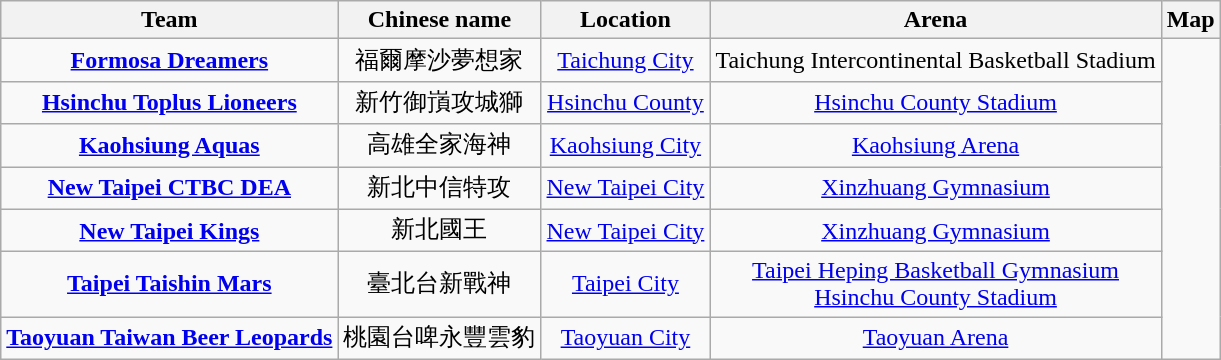<table class="wikitable">
<tr align=center>
<th>Team</th>
<th>Chinese name</th>
<th>Location</th>
<th>Arena</th>
<th>Map</th>
</tr>
<tr align=center>
<td><strong><a href='#'>Formosa Dreamers</a></strong></td>
<td>福爾摩沙夢想家</td>
<td><a href='#'>Taichung City</a></td>
<td>Taichung Intercontinental Basketball Stadium</td>
<td rowspan=8><br></td>
</tr>
<tr align=center>
<td><strong><a href='#'>Hsinchu Toplus Lioneers</a></strong></td>
<td>新竹御嵿攻城獅</td>
<td><a href='#'>Hsinchu County</a></td>
<td><a href='#'>Hsinchu County Stadium</a></td>
</tr>
<tr align=center>
<td><strong><a href='#'>Kaohsiung Aquas</a></strong></td>
<td>高雄全家海神</td>
<td><a href='#'>Kaohsiung City</a></td>
<td><a href='#'>Kaohsiung Arena</a></td>
</tr>
<tr align=center>
<td><strong><a href='#'>New Taipei CTBC DEA</a></strong></td>
<td>新北中信特攻</td>
<td><a href='#'>New Taipei City</a></td>
<td><a href='#'>Xinzhuang Gymnasium</a></td>
</tr>
<tr align=center>
<td><strong><a href='#'>New Taipei Kings</a></strong></td>
<td>新北國王</td>
<td><a href='#'>New Taipei City</a></td>
<td><a href='#'>Xinzhuang Gymnasium</a></td>
</tr>
<tr align=center>
<td><strong><a href='#'>Taipei Taishin Mars</a></strong></td>
<td>臺北台新戰神</td>
<td><a href='#'>Taipei City</a></td>
<td><a href='#'>Taipei Heping Basketball Gymnasium</a><br><a href='#'>Hsinchu County Stadium</a></td>
</tr>
<tr align=center>
<td><strong><a href='#'>Taoyuan Taiwan Beer Leopards</a></strong></td>
<td>桃園台啤永豐雲豹</td>
<td><a href='#'>Taoyuan City</a></td>
<td><a href='#'>Taoyuan Arena</a></td>
</tr>
</table>
